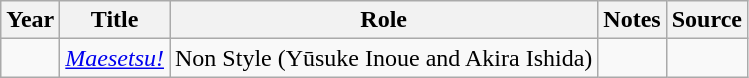<table class="wikitable sortable plainrowheaders">
<tr>
<th>Year</th>
<th>Title</th>
<th>Role</th>
<th class="unsortable">Notes</th>
<th class="unsortable">Source</th>
</tr>
<tr>
<td></td>
<td><em><a href='#'>Maesetsu!</a></em></td>
<td>Non Style (Yūsuke Inoue and Akira Ishida)</td>
<td></td>
<td></td>
</tr>
</table>
